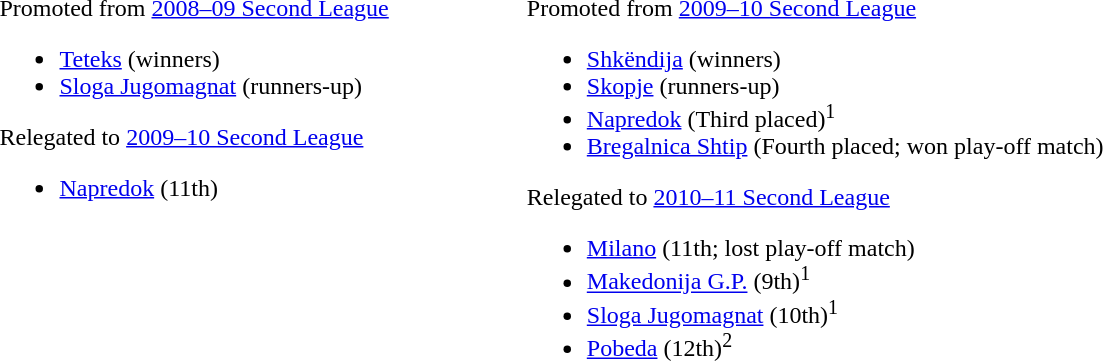<table style="border:0;width:69%;">
<tr style="vertical-align:top;">
<td><br>Promoted from <a href='#'>2008–09 Second League</a><ul><li><a href='#'>Teteks</a> (winners)</li><li><a href='#'>Sloga Jugomagnat</a> (runners-up)</li></ul>Relegated to <a href='#'>2009–10 Second League</a><ul><li><a href='#'>Napredok</a> (11th)</li></ul></td>
<td><br>Promoted from <a href='#'>2009–10 Second League</a><ul><li><a href='#'>Shkëndija</a> (winners)</li><li><a href='#'>Skopje</a> (runners-up)</li><li><a href='#'>Napredok</a> (Third placed)<sup>1</sup></li><li><a href='#'>Bregalnica Shtip</a> (Fourth placed; won play-off match)</li></ul>Relegated to <a href='#'>2010–11 Second League</a><ul><li><a href='#'>Milano</a> (11th; lost play-off match)</li><li><a href='#'>Makedonija G.P.</a> (9th)<sup>1</sup></li><li><a href='#'>Sloga Jugomagnat</a> (10th)<sup>1</sup></li><li><a href='#'>Pobeda</a> (12th)<sup>2</sup></li></ul></td>
</tr>
</table>
